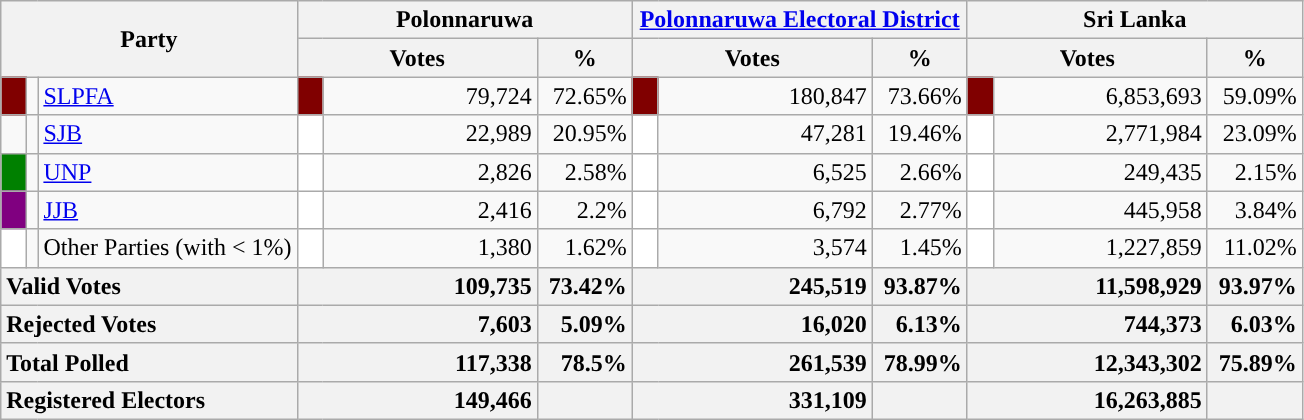<table class="wikitable">
<tr>
<th colspan="3" width="144px"rowspan="2">Party</th>
<th colspan="3" width="216px">Polonnaruwa</th>
<th colspan="3" width="216px"><a href='#'>Polonnaruwa Electoral District</a></th>
<th colspan="3" width="216px">Sri Lanka</th>
</tr>
<tr>
<th colspan="2" width="144px">Votes</th>
<th>%</th>
<th colspan="2" width="144px">Votes</th>
<th>%</th>
<th colspan="2" width="144px">Votes</th>
<th>%</th>
</tr>
<tr>
<td style="background-color:maroon;" width="10px"></td>
<td></td>
<td style="text-align:left;"><a href='#'>SLPFA</a></td>
<td style="background-color:maroon;" width="10px"></td>
<td style="text-align:right;">79,724</td>
<td style="text-align:right;">72.65%</td>
<td style="background-color:maroon;" width="10px"></td>
<td style="text-align:right;">180,847</td>
<td style="text-align:right;">73.66%</td>
<td style="background-color:maroon;" width="10px"></td>
<td style="text-align:right;">6,853,693</td>
<td style="text-align:right;">59.09%</td>
</tr>
<tr>
<td style="background-color:"></td>
<td></td>
<td style="text-align:left;"><a href='#'>SJB</a></td>
<td style="background-color:white;" width="10px"></td>
<td style="text-align:right;">22,989</td>
<td style="text-align:right;">20.95%</td>
<td style="background-color:white;" width="10px"></td>
<td style="text-align:right;">47,281</td>
<td style="text-align:right;">19.46%</td>
<td style="background-color:white;" width="10px"></td>
<td style="text-align:right;">2,771,984</td>
<td style="text-align:right;">23.09%</td>
</tr>
<tr>
<td style="background-color:Green;" width="10px"></td>
<td></td>
<td style="text-align:left;"><a href='#'>UNP</a></td>
<td style="background-color:white;" width="10px"></td>
<td style="text-align:right;">2,826</td>
<td style="text-align:right;">2.58%</td>
<td style="background-color:white;" width="10px"></td>
<td style="text-align:right;">6,525</td>
<td style="text-align:right;">2.66%</td>
<td style="background-color:white;" width="10px"></td>
<td style="text-align:right;">249,435</td>
<td style="text-align:right;">2.15%</td>
</tr>
<tr>
<td style="background-color:purple;" width="10px"></td>
<td></td>
<td style="text-align:left;"><a href='#'>JJB</a></td>
<td style="background-color:white;" width="10px"></td>
<td style="text-align:right;">2,416</td>
<td style="text-align:right;">2.2%</td>
<td style="background-color:white;" width="10px"></td>
<td style="text-align:right;">6,792</td>
<td style="text-align:right;">2.77%</td>
<td style="background-color:white;" width="10px"></td>
<td style="text-align:right;">445,958</td>
<td style="text-align:right;">3.84%</td>
</tr>
<tr>
<td style="background-color:white;" width="10px"></td>
<td></td>
<td style="text-align:left;">Other Parties (with < 1%)</td>
<td style="background-color:white;" width="10px"></td>
<td style="text-align:right;">1,380</td>
<td style="text-align:right;">1.62%</td>
<td style="background-color:white;" width="10px"></td>
<td style="text-align:right;">3,574</td>
<td style="text-align:right;">1.45%</td>
<td style="background-color:white;" width="10px"></td>
<td style="text-align:right;">1,227,859</td>
<td style="text-align:right;">11.02%</td>
</tr>
<tr>
<th colspan="3" width="144px"style="text-align:left;">Valid Votes</th>
<th style="text-align:right;"colspan="2" width="144px">109,735</th>
<th style="text-align:right;">73.42%</th>
<th style="text-align:right;"colspan="2" width="144px">245,519</th>
<th style="text-align:right;">93.87%</th>
<th style="text-align:right;"colspan="2" width="144px">11,598,929</th>
<th style="text-align:right;">93.97%</th>
</tr>
<tr>
<th colspan="3" width="144px"style="text-align:left;">Rejected Votes</th>
<th style="text-align:right;"colspan="2" width="144px">7,603</th>
<th style="text-align:right;">5.09%</th>
<th style="text-align:right;"colspan="2" width="144px">16,020</th>
<th style="text-align:right;">6.13%</th>
<th style="text-align:right;"colspan="2" width="144px">744,373</th>
<th style="text-align:right;">6.03%</th>
</tr>
<tr>
<th colspan="3" width="144px"style="text-align:left;">Total Polled</th>
<th style="text-align:right;"colspan="2" width="144px">117,338</th>
<th style="text-align:right;">78.5%</th>
<th style="text-align:right;"colspan="2" width="144px">261,539</th>
<th style="text-align:right;">78.99%</th>
<th style="text-align:right;"colspan="2" width="144px">12,343,302</th>
<th style="text-align:right;">75.89%</th>
</tr>
<tr>
<th colspan="3" width="144px"style="text-align:left;">Registered Electors</th>
<th style="text-align:right;"colspan="2" width="144px">149,466</th>
<th></th>
<th style="text-align:right;"colspan="2" width="144px">331,109</th>
<th></th>
<th style="text-align:right;"colspan="2" width="144px">16,263,885</th>
<th></th>
</tr>
</table>
